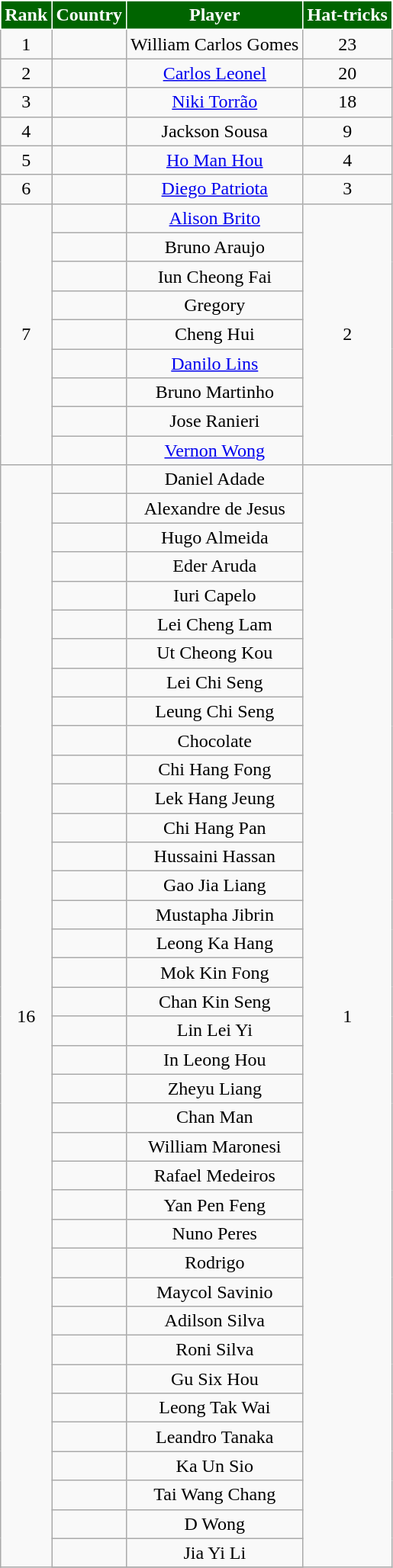<table class="wikitable" style="text-align:center;">
<tr>
<th style="background:darkgreen; color:white; border:1px solid white;">Rank</th>
<th style="background:darkgreen; color:white; border:1px solid white;">Country</th>
<th style="background:darkgreen; color:white; border:1px solid white;">Player</th>
<th style="background:darkgreen; color:white; border:1px solid white;">Hat-tricks</th>
</tr>
<tr>
<td>1</td>
<td></td>
<td>William Carlos Gomes</td>
<td>23</td>
</tr>
<tr>
<td>2</td>
<td></td>
<td><a href='#'>Carlos Leonel</a></td>
<td>20</td>
</tr>
<tr>
<td>3</td>
<td></td>
<td><a href='#'>Niki Torrão</a></td>
<td>18</td>
</tr>
<tr>
<td>4</td>
<td></td>
<td>Jackson Sousa</td>
<td>9</td>
</tr>
<tr>
<td>5</td>
<td></td>
<td><a href='#'>Ho Man Hou</a></td>
<td>4</td>
</tr>
<tr>
<td>6</td>
<td></td>
<td><a href='#'>Diego Patriota</a></td>
<td>3</td>
</tr>
<tr>
<td rowspan=9>7</td>
<td></td>
<td><a href='#'>Alison Brito</a></td>
<td rowspan=9>2</td>
</tr>
<tr>
<td></td>
<td>Bruno Araujo</td>
</tr>
<tr>
<td></td>
<td>Iun Cheong Fai</td>
</tr>
<tr>
<td></td>
<td>Gregory</td>
</tr>
<tr>
<td></td>
<td>Cheng Hui</td>
</tr>
<tr>
<td></td>
<td><a href='#'>Danilo Lins</a></td>
</tr>
<tr>
<td></td>
<td>Bruno Martinho</td>
</tr>
<tr>
<td></td>
<td>Jose Ranieri</td>
</tr>
<tr>
<td></td>
<td><a href='#'>Vernon Wong</a></td>
</tr>
<tr>
<td rowspan=40>16</td>
<td></td>
<td>Daniel Adade</td>
<td rowspan=40>1</td>
</tr>
<tr>
<td></td>
<td>Alexandre de Jesus</td>
</tr>
<tr>
<td></td>
<td>Hugo Almeida</td>
</tr>
<tr>
<td></td>
<td>Eder Aruda</td>
</tr>
<tr>
<td></td>
<td>Iuri Capelo</td>
</tr>
<tr>
<td></td>
<td>Lei Cheng Lam</td>
</tr>
<tr>
<td></td>
<td>Ut Cheong Kou</td>
</tr>
<tr>
<td></td>
<td>Lei Chi Seng</td>
</tr>
<tr>
<td></td>
<td>Leung Chi Seng</td>
</tr>
<tr>
<td></td>
<td>Chocolate</td>
</tr>
<tr>
<td></td>
<td>Chi Hang Fong</td>
</tr>
<tr>
<td></td>
<td>Lek Hang Jeung</td>
</tr>
<tr>
<td></td>
<td>Chi Hang Pan</td>
</tr>
<tr>
<td></td>
<td>Hussaini Hassan</td>
</tr>
<tr>
<td></td>
<td>Gao Jia Liang</td>
</tr>
<tr>
<td></td>
<td>Mustapha Jibrin</td>
</tr>
<tr>
<td></td>
<td>Leong Ka Hang</td>
</tr>
<tr>
<td></td>
<td>Mok Kin Fong</td>
</tr>
<tr>
<td></td>
<td>Chan Kin Seng</td>
</tr>
<tr>
<td></td>
<td>Lin Lei Yi</td>
</tr>
<tr>
<td></td>
<td>In Leong Hou</td>
</tr>
<tr>
<td></td>
<td>Zheyu Liang</td>
</tr>
<tr>
<td></td>
<td>Chan Man</td>
</tr>
<tr>
<td></td>
<td>William Maronesi</td>
</tr>
<tr>
<td></td>
<td>Rafael Medeiros</td>
</tr>
<tr>
<td></td>
<td>Yan Pen Feng</td>
</tr>
<tr>
<td></td>
<td>Nuno Peres</td>
</tr>
<tr>
<td></td>
<td>Rodrigo</td>
</tr>
<tr>
<td></td>
<td>Maycol Savinio</td>
</tr>
<tr>
<td></td>
<td>Adilson Silva</td>
</tr>
<tr>
<td></td>
<td>Roni Silva</td>
</tr>
<tr>
<td></td>
<td>Gu Six Hou</td>
</tr>
<tr>
<td></td>
<td>Leong Tak Wai</td>
</tr>
<tr>
<td></td>
<td>Leandro Tanaka</td>
</tr>
<tr>
<td></td>
<td>Ka Un Sio</td>
</tr>
<tr>
<td></td>
<td>Tai Wang Chang</td>
</tr>
<tr>
<td></td>
<td>D Wong</td>
</tr>
<tr>
<td></td>
<td>Jia Yi Li</td>
</tr>
<tr>
</tr>
</table>
